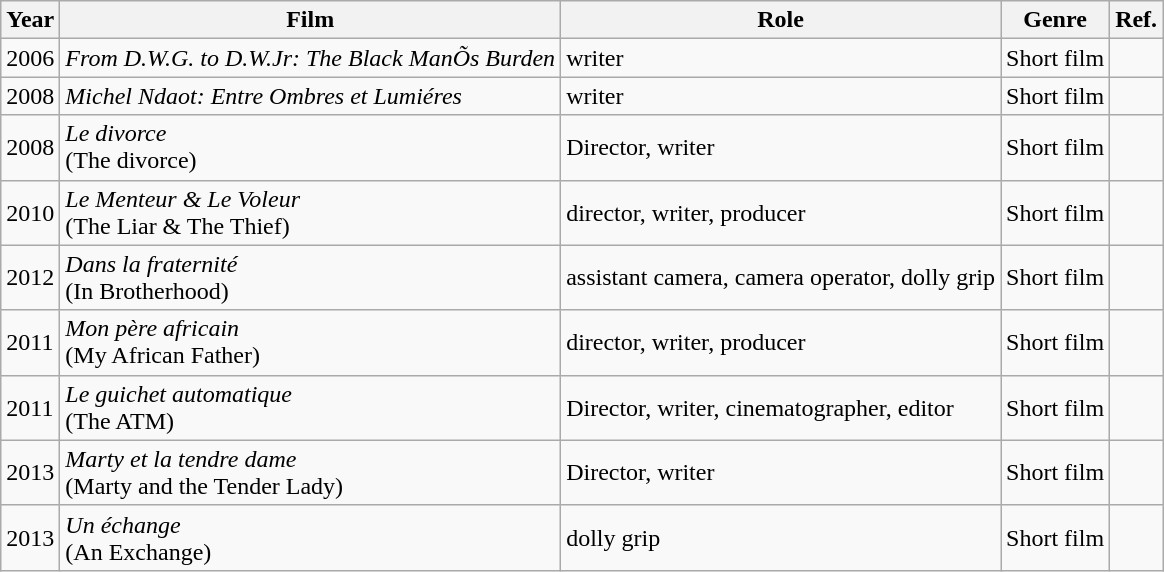<table class="wikitable">
<tr>
<th>Year</th>
<th>Film</th>
<th>Role</th>
<th>Genre</th>
<th>Ref.</th>
</tr>
<tr>
<td>2006</td>
<td><em>From D.W.G. to D.W.Jr: The Black ManÕs Burden</em></td>
<td>writer</td>
<td>Short film</td>
<td></td>
</tr>
<tr>
<td>2008</td>
<td><em>Michel Ndaot: Entre Ombres et Lumiéres</em></td>
<td>writer</td>
<td>Short film</td>
<td></td>
</tr>
<tr>
<td>2008</td>
<td><em>Le divorce</em> <br> (The divorce)</td>
<td>Director, writer</td>
<td>Short film</td>
<td></td>
</tr>
<tr>
<td>2010</td>
<td><em>Le Menteur & Le Voleur</em> <br> (The Liar & The Thief)</td>
<td>director, writer, producer</td>
<td>Short film</td>
<td></td>
</tr>
<tr>
<td>2012</td>
<td><em>Dans la fraternité</em> <br> (In Brotherhood)</td>
<td>assistant camera, camera operator, dolly grip</td>
<td>Short film</td>
<td></td>
</tr>
<tr>
<td>2011</td>
<td><em>Mon père africain</em> <br> (My African Father)</td>
<td>director, writer, producer</td>
<td>Short film</td>
<td></td>
</tr>
<tr>
<td>2011</td>
<td><em>Le guichet automatique</em> <br> (The ATM)</td>
<td>Director, writer, cinematographer, editor</td>
<td>Short film</td>
<td></td>
</tr>
<tr>
<td>2013</td>
<td><em>Marty et la tendre dame</em> <br> (Marty and the Tender Lady)</td>
<td>Director, writer</td>
<td>Short film</td>
<td></td>
</tr>
<tr>
<td>2013</td>
<td><em>Un échange</em> <br> (An Exchange)</td>
<td>dolly grip</td>
<td>Short film</td>
<td></td>
</tr>
</table>
